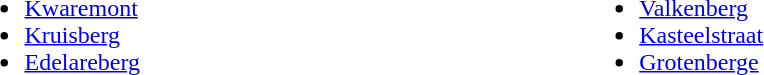<table width=65%>
<tr>
<td valign=top align=left width=25%><br><ul><li><a href='#'>Kwaremont</a></li><li><a href='#'>Kruisberg</a></li><li><a href='#'>Edelareberg</a></li></ul></td>
<td valign=top align=left width=25%><br><ul><li><a href='#'>Valkenberg</a></li><li><a href='#'>Kasteelstraat</a></li><li><a href='#'>Grotenberge</a></li></ul></td>
</tr>
</table>
